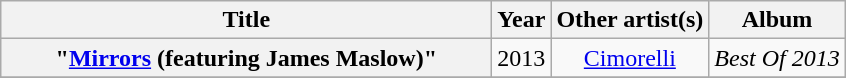<table class="wikitable plainrowheaders" style="text-align:center">
<tr>
<th scope="col" style="width:20em;">Title</th>
<th scope="col">Year</th>
<th scope="col">Other artist(s)</th>
<th scope="col">Album</th>
</tr>
<tr>
<th scope="row">"<a href='#'>Mirrors</a> (featuring James Maslow)"</th>
<td>2013</td>
<td><a href='#'>Cimorelli</a></td>
<td><em>Best Of 2013</em></td>
</tr>
<tr>
</tr>
</table>
